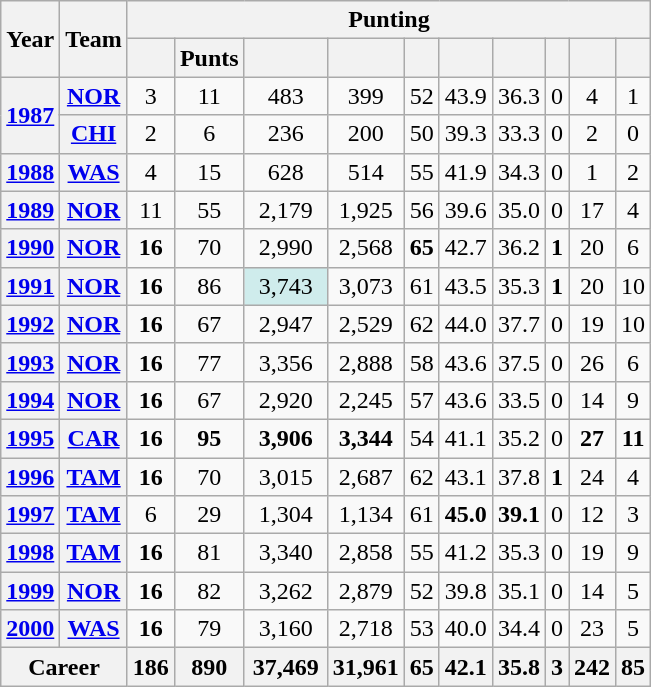<table class=wikitable style="text-align:center;">
<tr>
<th rowspan="2">Year</th>
<th rowspan="2">Team</th>
<th colspan="10">Punting</th>
</tr>
<tr>
<th></th>
<th>Punts</th>
<th></th>
<th></th>
<th></th>
<th></th>
<th></th>
<th></th>
<th></th>
<th></th>
</tr>
<tr>
<th rowspan="2"><a href='#'>1987</a></th>
<th><a href='#'>NOR</a></th>
<td>3</td>
<td>11</td>
<td>483</td>
<td>399</td>
<td>52</td>
<td>43.9</td>
<td>36.3</td>
<td>0</td>
<td>4</td>
<td>1</td>
</tr>
<tr>
<th><a href='#'>CHI</a></th>
<td>2</td>
<td>6</td>
<td>236</td>
<td>200</td>
<td>50</td>
<td>39.3</td>
<td>33.3</td>
<td>0</td>
<td>2</td>
<td>0</td>
</tr>
<tr>
<th><a href='#'>1988</a></th>
<th><a href='#'>WAS</a></th>
<td>4</td>
<td>15</td>
<td>628</td>
<td>514</td>
<td>55</td>
<td>41.9</td>
<td>34.3</td>
<td>0</td>
<td>1</td>
<td>2</td>
</tr>
<tr>
<th><a href='#'>1989</a></th>
<th><a href='#'>NOR</a></th>
<td>11</td>
<td>55</td>
<td>2,179</td>
<td>1,925</td>
<td>56</td>
<td>39.6</td>
<td>35.0</td>
<td>0</td>
<td>17</td>
<td>4</td>
</tr>
<tr>
<th><a href='#'>1990</a></th>
<th><a href='#'>NOR</a></th>
<td><strong>16</strong></td>
<td>70</td>
<td>2,990</td>
<td>2,568</td>
<td><strong>65</strong></td>
<td>42.7</td>
<td>36.2</td>
<td><strong>1</strong></td>
<td>20</td>
<td>6</td>
</tr>
<tr>
<th><a href='#'>1991</a></th>
<th><a href='#'>NOR</a></th>
<td><strong>16</strong></td>
<td>86</td>
<td style="background:#cfecec; width:3em;">3,743</td>
<td>3,073</td>
<td>61</td>
<td>43.5</td>
<td>35.3</td>
<td><strong>1</strong></td>
<td>20</td>
<td>10</td>
</tr>
<tr>
<th><a href='#'>1992</a></th>
<th><a href='#'>NOR</a></th>
<td><strong>16</strong></td>
<td>67</td>
<td>2,947</td>
<td>2,529</td>
<td>62</td>
<td>44.0</td>
<td>37.7</td>
<td>0</td>
<td>19</td>
<td>10</td>
</tr>
<tr>
<th><a href='#'>1993</a></th>
<th><a href='#'>NOR</a></th>
<td><strong>16</strong></td>
<td>77</td>
<td>3,356</td>
<td>2,888</td>
<td>58</td>
<td>43.6</td>
<td>37.5</td>
<td>0</td>
<td>26</td>
<td>6</td>
</tr>
<tr>
<th><a href='#'>1994</a></th>
<th><a href='#'>NOR</a></th>
<td><strong>16</strong></td>
<td>67</td>
<td>2,920</td>
<td>2,245</td>
<td>57</td>
<td>43.6</td>
<td>33.5</td>
<td>0</td>
<td>14</td>
<td>9</td>
</tr>
<tr>
<th><a href='#'>1995</a></th>
<th><a href='#'>CAR</a></th>
<td><strong>16</strong></td>
<td><strong>95</strong></td>
<td><strong>3,906</strong></td>
<td><strong>3,344</strong></td>
<td>54</td>
<td>41.1</td>
<td>35.2</td>
<td>0</td>
<td><strong>27</strong></td>
<td><strong>11</strong></td>
</tr>
<tr>
<th><a href='#'>1996</a></th>
<th><a href='#'>TAM</a></th>
<td><strong>16</strong></td>
<td>70</td>
<td>3,015</td>
<td>2,687</td>
<td>62</td>
<td>43.1</td>
<td>37.8</td>
<td><strong>1</strong></td>
<td>24</td>
<td>4</td>
</tr>
<tr>
<th><a href='#'>1997</a></th>
<th><a href='#'>TAM</a></th>
<td>6</td>
<td>29</td>
<td>1,304</td>
<td>1,134</td>
<td>61</td>
<td><strong>45.0</strong></td>
<td><strong>39.1</strong></td>
<td>0</td>
<td>12</td>
<td>3</td>
</tr>
<tr>
<th><a href='#'>1998</a></th>
<th><a href='#'>TAM</a></th>
<td><strong>16</strong></td>
<td>81</td>
<td>3,340</td>
<td>2,858</td>
<td>55</td>
<td>41.2</td>
<td>35.3</td>
<td>0</td>
<td>19</td>
<td>9</td>
</tr>
<tr>
<th><a href='#'>1999</a></th>
<th><a href='#'>NOR</a></th>
<td><strong>16</strong></td>
<td>82</td>
<td>3,262</td>
<td>2,879</td>
<td>52</td>
<td>39.8</td>
<td>35.1</td>
<td>0</td>
<td>14</td>
<td>5</td>
</tr>
<tr>
<th><a href='#'>2000</a></th>
<th><a href='#'>WAS</a></th>
<td><strong>16</strong></td>
<td>79</td>
<td>3,160</td>
<td>2,718</td>
<td>53</td>
<td>40.0</td>
<td>34.4</td>
<td>0</td>
<td>23</td>
<td>5</td>
</tr>
<tr>
<th colspan="2">Career</th>
<th>186</th>
<th>890</th>
<th>37,469</th>
<th>31,961</th>
<th>65</th>
<th>42.1</th>
<th>35.8</th>
<th>3</th>
<th>242</th>
<th>85</th>
</tr>
</table>
